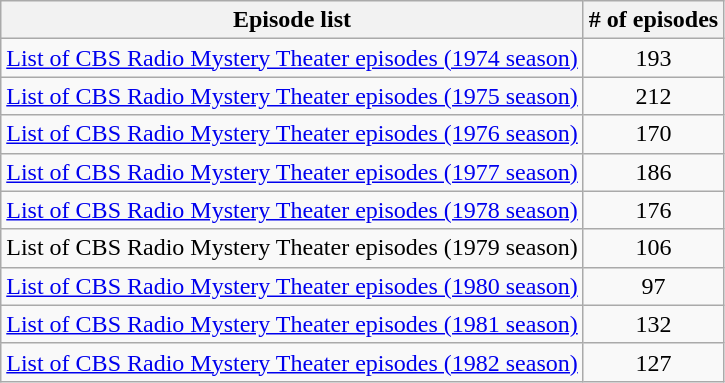<table class="wikitable" style="text-align: center;">
<tr>
<th>Episode list</th>
<th># of episodes</th>
</tr>
<tr>
<td><a href='#'>List of CBS Radio Mystery Theater episodes (1974 season)</a></td>
<td>193</td>
</tr>
<tr>
<td><a href='#'>List of CBS Radio Mystery Theater episodes (1975 season)</a></td>
<td>212</td>
</tr>
<tr>
<td><a href='#'>List of CBS Radio Mystery Theater episodes (1976 season)</a></td>
<td>170</td>
</tr>
<tr>
<td><a href='#'>List of CBS Radio Mystery Theater episodes (1977 season)</a></td>
<td>186</td>
</tr>
<tr>
<td><a href='#'>List of CBS Radio Mystery Theater episodes (1978 season)</a></td>
<td>176</td>
</tr>
<tr>
<td>List of CBS Radio Mystery Theater episodes (1979 season)</td>
<td>106</td>
</tr>
<tr>
<td><a href='#'>List of CBS Radio Mystery Theater episodes (1980 season)</a></td>
<td>97</td>
</tr>
<tr>
<td><a href='#'>List of CBS Radio Mystery Theater episodes (1981 season)</a></td>
<td>132</td>
</tr>
<tr>
<td><a href='#'>List of CBS Radio Mystery Theater episodes (1982 season)</a></td>
<td>127</td>
</tr>
</table>
